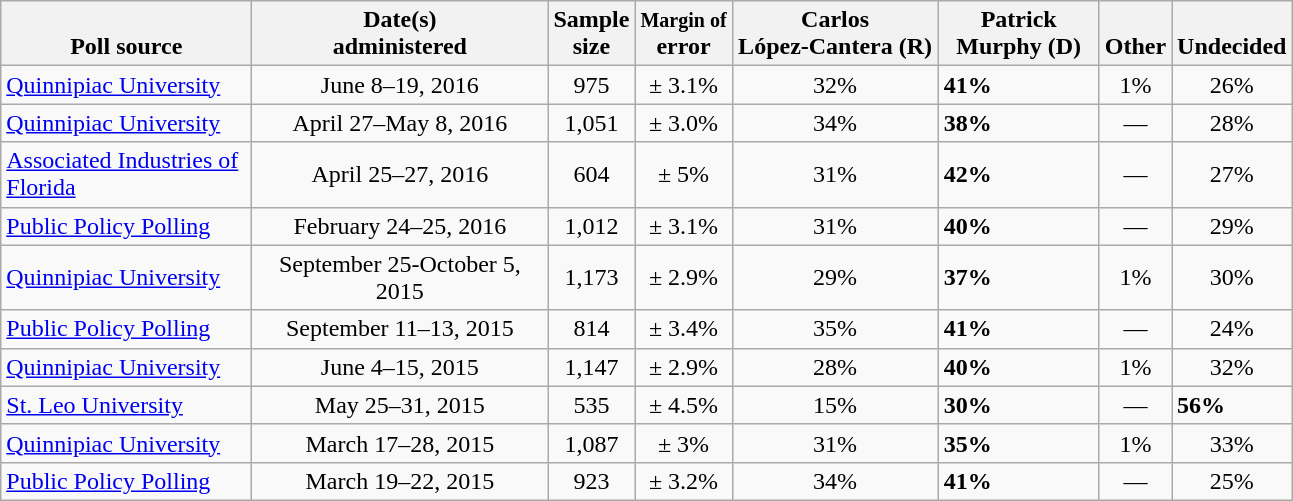<table class="wikitable">
<tr valign= bottom>
<th style="width:160px;">Poll source</th>
<th style="width:190px;">Date(s)<br>administered</th>
<th class=small>Sample<br>size</th>
<th><small>Margin of</small><br>error</th>
<th style="width:130px;">Carlos<br>López-Cantera (R)</th>
<th style="width:100px;">Patrick<br>Murphy (D)</th>
<th>Other</th>
<th>Undecided</th>
</tr>
<tr>
<td><a href='#'>Quinnipiac University</a></td>
<td align=center>June 8–19, 2016</td>
<td align=center>975</td>
<td align=center>± 3.1%</td>
<td align=center>32%</td>
<td><strong>41%</strong></td>
<td align=center>1%</td>
<td align=center>26%</td>
</tr>
<tr>
<td><a href='#'>Quinnipiac University</a></td>
<td align=center>April 27–May 8, 2016</td>
<td align=center>1,051</td>
<td align=center>± 3.0%</td>
<td align=center>34%</td>
<td><strong>38%</strong></td>
<td align=center>—</td>
<td align=center>28%</td>
</tr>
<tr>
<td><a href='#'>Associated Industries of Florida</a></td>
<td align=center>April 25–27, 2016</td>
<td align=center>604</td>
<td align=center>± 5%</td>
<td align=center>31%</td>
<td><strong>42%</strong></td>
<td align=center>—</td>
<td align=center>27%</td>
</tr>
<tr>
<td><a href='#'>Public Policy Polling</a></td>
<td align=center>February 24–25, 2016</td>
<td align=center>1,012</td>
<td align=center>± 3.1%</td>
<td align=center>31%</td>
<td><strong>40%</strong></td>
<td align=center>—</td>
<td align=center>29%</td>
</tr>
<tr>
<td><a href='#'>Quinnipiac University</a></td>
<td align=center>September 25-October 5, 2015</td>
<td align=center>1,173</td>
<td align=center>± 2.9%</td>
<td align=center>29%</td>
<td><strong>37%</strong></td>
<td align=center>1%</td>
<td align=center>30%</td>
</tr>
<tr>
<td><a href='#'>Public Policy Polling</a></td>
<td align=center>September 11–13, 2015</td>
<td align=center>814</td>
<td align=center>± 3.4%</td>
<td align=center>35%</td>
<td><strong>41%</strong></td>
<td align=center>—</td>
<td align=center>24%</td>
</tr>
<tr>
<td><a href='#'>Quinnipiac University</a></td>
<td align=center>June 4–15, 2015</td>
<td align=center>1,147</td>
<td align=center>± 2.9%</td>
<td align=center>28%</td>
<td><strong>40%</strong></td>
<td align=center>1%</td>
<td align=center>32%</td>
</tr>
<tr>
<td><a href='#'>St. Leo University</a></td>
<td align=center>May 25–31, 2015</td>
<td align=center>535</td>
<td align=center>± 4.5%</td>
<td align=center>15%</td>
<td><strong>30%</strong></td>
<td align=center>—</td>
<td><strong>56%</strong></td>
</tr>
<tr>
<td><a href='#'>Quinnipiac University</a></td>
<td align=center>March 17–28, 2015</td>
<td align=center>1,087</td>
<td align=center>± 3%</td>
<td align=center>31%</td>
<td><strong>35%</strong></td>
<td align=center>1%</td>
<td align=center>33%</td>
</tr>
<tr>
<td><a href='#'>Public Policy Polling</a></td>
<td align=center>March 19–22, 2015</td>
<td align=center>923</td>
<td align=center>± 3.2%</td>
<td align=center>34%</td>
<td><strong>41%</strong></td>
<td align=center>—</td>
<td align=center>25%</td>
</tr>
</table>
